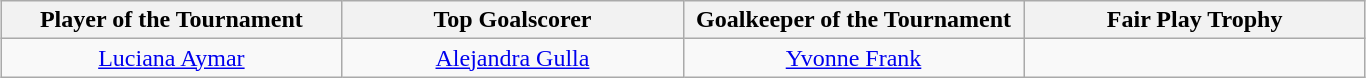<table class=wikitable style="margin:auto; text-align:center">
<tr>
<th style="width: 220px;">Player of the Tournament</th>
<th style="width: 220px;">Top Goalscorer</th>
<th style="width: 220px;">Goalkeeper of the Tournament</th>
<th style="width: 220px;">Fair Play Trophy</th>
</tr>
<tr>
<td> <a href='#'>Luciana Aymar</a></td>
<td> <a href='#'>Alejandra Gulla</a></td>
<td> <a href='#'>Yvonne Frank</a></td>
<td></td>
</tr>
</table>
